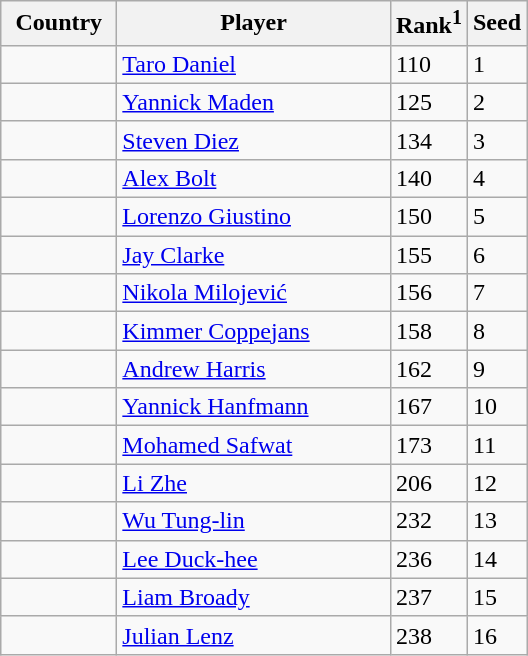<table class="sortable wikitable">
<tr>
<th width="70">Country</th>
<th width="175">Player</th>
<th>Rank<sup>1</sup></th>
<th>Seed</th>
</tr>
<tr>
<td></td>
<td><a href='#'>Taro Daniel</a></td>
<td>110</td>
<td>1</td>
</tr>
<tr>
<td></td>
<td><a href='#'>Yannick Maden</a></td>
<td>125</td>
<td>2</td>
</tr>
<tr>
<td></td>
<td><a href='#'>Steven Diez</a></td>
<td>134</td>
<td>3</td>
</tr>
<tr>
<td></td>
<td><a href='#'>Alex Bolt</a></td>
<td>140</td>
<td>4</td>
</tr>
<tr>
<td></td>
<td><a href='#'>Lorenzo Giustino</a></td>
<td>150</td>
<td>5</td>
</tr>
<tr>
<td></td>
<td><a href='#'>Jay Clarke</a></td>
<td>155</td>
<td>6</td>
</tr>
<tr>
<td></td>
<td><a href='#'>Nikola Milojević</a></td>
<td>156</td>
<td>7</td>
</tr>
<tr>
<td></td>
<td><a href='#'>Kimmer Coppejans</a></td>
<td>158</td>
<td>8</td>
</tr>
<tr>
<td></td>
<td><a href='#'>Andrew Harris</a></td>
<td>162</td>
<td>9</td>
</tr>
<tr>
<td></td>
<td><a href='#'>Yannick Hanfmann</a></td>
<td>167</td>
<td>10</td>
</tr>
<tr>
<td></td>
<td><a href='#'>Mohamed Safwat</a></td>
<td>173</td>
<td>11</td>
</tr>
<tr>
<td></td>
<td><a href='#'>Li Zhe</a></td>
<td>206</td>
<td>12</td>
</tr>
<tr>
<td></td>
<td><a href='#'>Wu Tung-lin</a></td>
<td>232</td>
<td>13</td>
</tr>
<tr>
<td></td>
<td><a href='#'>Lee Duck-hee</a></td>
<td>236</td>
<td>14</td>
</tr>
<tr>
<td></td>
<td><a href='#'>Liam Broady</a></td>
<td>237</td>
<td>15</td>
</tr>
<tr>
<td></td>
<td><a href='#'>Julian Lenz</a></td>
<td>238</td>
<td>16</td>
</tr>
</table>
